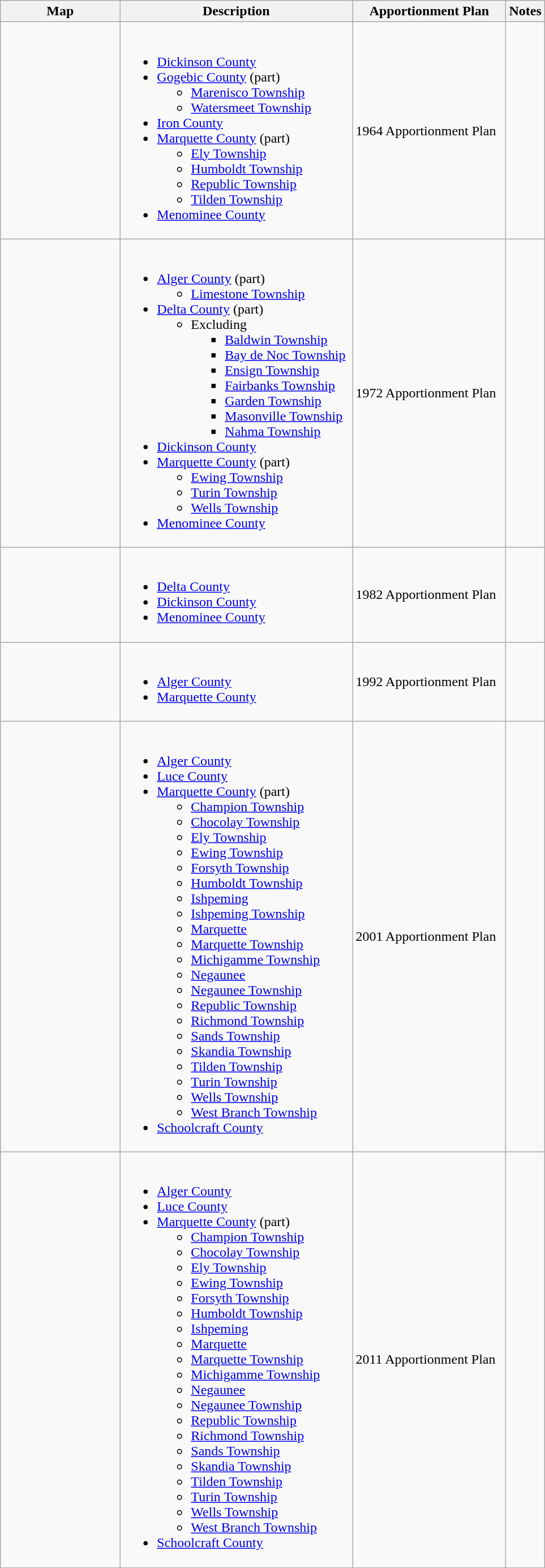<table class="wikitable sortable">
<tr>
<th style="width:100pt;">Map</th>
<th style="width:200pt;">Description</th>
<th style="width:130pt;">Apportionment Plan</th>
<th style="width:15pt;">Notes</th>
</tr>
<tr>
<td></td>
<td><br><ul><li><a href='#'>Dickinson County</a></li><li><a href='#'>Gogebic County</a> (part)<ul><li><a href='#'>Marenisco Township</a></li><li><a href='#'>Watersmeet Township</a></li></ul></li><li><a href='#'>Iron County</a></li><li><a href='#'>Marquette County</a> (part)<ul><li><a href='#'>Ely Township</a></li><li><a href='#'>Humboldt Township</a></li><li><a href='#'>Republic Township</a></li><li><a href='#'>Tilden Township</a></li></ul></li><li><a href='#'>Menominee County</a></li></ul></td>
<td>1964 Apportionment Plan</td>
<td></td>
</tr>
<tr>
<td></td>
<td><br><ul><li><a href='#'>Alger County</a> (part)<ul><li><a href='#'>Limestone Township</a></li></ul></li><li><a href='#'>Delta County</a> (part)<ul><li>Excluding<ul><li><a href='#'>Baldwin Township</a></li><li><a href='#'>Bay de Noc Township</a></li><li><a href='#'>Ensign Township</a></li><li><a href='#'>Fairbanks Township</a></li><li><a href='#'>Garden Township</a></li><li><a href='#'>Masonville Township</a></li><li><a href='#'>Nahma Township</a></li></ul></li></ul></li><li><a href='#'>Dickinson County</a></li><li><a href='#'>Marquette County</a> (part)<ul><li><a href='#'>Ewing Township</a></li><li><a href='#'>Turin Township</a></li><li><a href='#'>Wells Township</a></li></ul></li><li><a href='#'>Menominee County</a></li></ul></td>
<td>1972 Apportionment Plan</td>
<td></td>
</tr>
<tr>
<td></td>
<td><br><ul><li><a href='#'>Delta County</a></li><li><a href='#'>Dickinson County</a></li><li><a href='#'>Menominee County</a></li></ul></td>
<td>1982 Apportionment Plan</td>
<td></td>
</tr>
<tr>
<td></td>
<td><br><ul><li><a href='#'>Alger County</a></li><li><a href='#'>Marquette County</a></li></ul></td>
<td>1992 Apportionment Plan</td>
<td></td>
</tr>
<tr>
<td></td>
<td><br><ul><li><a href='#'>Alger County</a></li><li><a href='#'>Luce County</a></li><li><a href='#'>Marquette County</a> (part)<ul><li><a href='#'>Champion Township</a></li><li><a href='#'>Chocolay Township</a></li><li><a href='#'>Ely Township</a></li><li><a href='#'>Ewing Township</a></li><li><a href='#'>Forsyth Township</a></li><li><a href='#'>Humboldt Township</a></li><li><a href='#'>Ishpeming</a></li><li><a href='#'>Ishpeming Township</a></li><li><a href='#'>Marquette</a></li><li><a href='#'>Marquette Township</a></li><li><a href='#'>Michigamme Township</a></li><li><a href='#'>Negaunee</a></li><li><a href='#'>Negaunee Township</a></li><li><a href='#'>Republic Township</a></li><li><a href='#'>Richmond Township</a></li><li><a href='#'>Sands Township</a></li><li><a href='#'>Skandia Township</a></li><li><a href='#'>Tilden Township</a></li><li><a href='#'>Turin Township</a></li><li><a href='#'>Wells Township</a></li><li><a href='#'>West Branch Township</a></li></ul></li><li><a href='#'>Schoolcraft County</a></li></ul></td>
<td>2001 Apportionment Plan</td>
<td></td>
</tr>
<tr>
<td></td>
<td><br><ul><li><a href='#'>Alger County</a></li><li><a href='#'>Luce County</a></li><li><a href='#'>Marquette County</a> (part)<ul><li><a href='#'>Champion Township</a></li><li><a href='#'>Chocolay Township</a></li><li><a href='#'>Ely Township</a></li><li><a href='#'>Ewing Township</a></li><li><a href='#'>Forsyth Township</a></li><li><a href='#'>Humboldt Township</a></li><li><a href='#'>Ishpeming</a></li><li><a href='#'>Marquette</a></li><li><a href='#'>Marquette Township</a></li><li><a href='#'>Michigamme Township</a></li><li><a href='#'>Negaunee</a></li><li><a href='#'>Negaunee Township</a></li><li><a href='#'>Republic Township</a></li><li><a href='#'>Richmond Township</a></li><li><a href='#'>Sands Township</a></li><li><a href='#'>Skandia Township</a></li><li><a href='#'>Tilden Township</a></li><li><a href='#'>Turin Township</a></li><li><a href='#'>Wells Township</a></li><li><a href='#'>West Branch Township</a></li></ul></li><li><a href='#'>Schoolcraft County</a></li></ul></td>
<td>2011 Apportionment Plan</td>
<td></td>
</tr>
<tr>
</tr>
</table>
